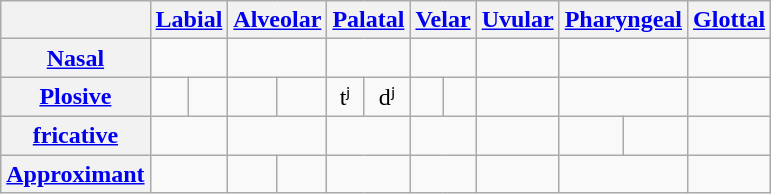<table class="wikitable" style=text-align:center>
<tr>
<th></th>
<th colspan=2><a href='#'>Labial</a></th>
<th colspan=2><a href='#'>Alveolar</a></th>
<th colspan=2><a href='#'>Palatal</a></th>
<th colspan=2><a href='#'>Velar</a></th>
<th><a href='#'>Uvular</a></th>
<th colspan=2><a href='#'>Pharyngeal</a></th>
<th><a href='#'>Glottal</a></th>
</tr>
<tr>
<th><a href='#'>Nasal</a></th>
<td colspan=2></td>
<td colspan=2></td>
<td colspan=2></td>
<td colspan=2></td>
<td></td>
<td colspan=2></td>
<td></td>
</tr>
<tr>
<th><a href='#'>Plosive</a></th>
<td></td>
<td></td>
<td></td>
<td></td>
<td>tʲ</td>
<td>dʲ</td>
<td></td>
<td></td>
<td></td>
<td colspan=2></td>
<td></td>
</tr>
<tr>
<th><a href='#'>fricative</a></th>
<td colspan=2></td>
<td colspan=2></td>
<td colspan=2></td>
<td colspan=2></td>
<td></td>
<td></td>
<td></td>
<td></td>
</tr>
<tr>
<th><a href='#'>Approximant</a></th>
<td colspan=2></td>
<td></td>
<td></td>
<td colspan=2></td>
<td colspan=2></td>
<td></td>
<td colspan=2></td>
<td></td>
</tr>
</table>
